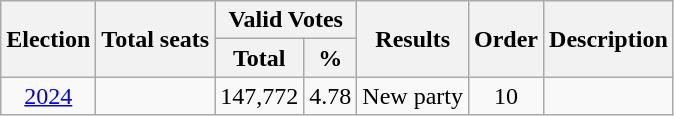<table class="wikitable">
<tr>
<th rowspan="2">Election</th>
<th rowspan="2">Total seats</th>
<th colspan="2">Valid Votes</th>
<th rowspan="2">Results</th>
<th rowspan="2">Order</th>
<th rowspan="2">Description</th>
</tr>
<tr>
<th>Total</th>
<th>%</th>
</tr>
<tr>
<td align="center"><a href='#'>2024</a></td>
<td></td>
<td align="right">147,772</td>
<td align="right">4.78</td>
<td align="left">New party</td>
<td align="center">10</td>
<td></td>
</tr>
</table>
